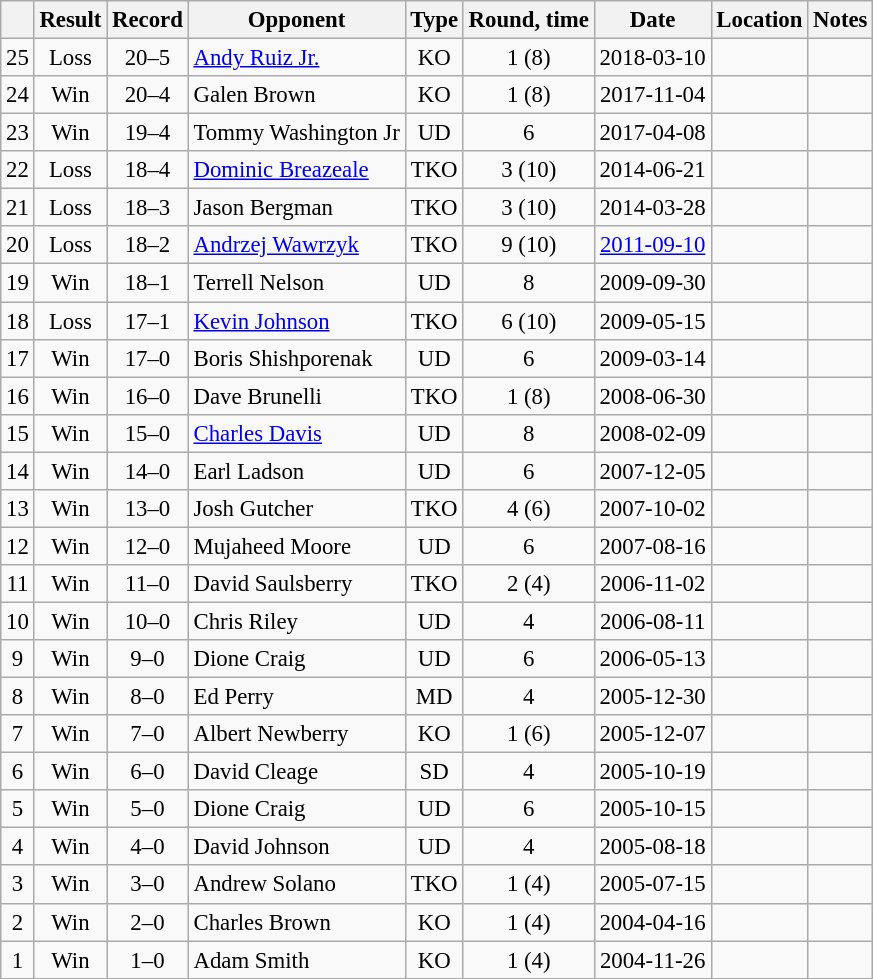<table class="wikitable" style="text-align:center; font-size:95%">
<tr>
<th></th>
<th>Result</th>
<th>Record</th>
<th>Opponent</th>
<th>Type</th>
<th>Round, time</th>
<th>Date</th>
<th>Location</th>
<th>Notes</th>
</tr>
<tr>
<td>25</td>
<td>Loss</td>
<td>20–5</td>
<td style="text-align:left;"> <a href='#'>Andy Ruiz Jr.</a></td>
<td>KO</td>
<td>1 (8)</td>
<td>2018-03-10</td>
<td style="text-align:left;"> </td>
<td style="text-align:left;"></td>
</tr>
<tr>
<td>24</td>
<td>Win</td>
<td>20–4</td>
<td style="text-align:left;"> Galen Brown</td>
<td>KO</td>
<td>1 (8)</td>
<td>2017-11-04</td>
<td style="text-align:left;"> </td>
<td style="text-align:left;"></td>
</tr>
<tr>
<td>23</td>
<td>Win</td>
<td>19–4</td>
<td style="text-align:left;"> Tommy Washington Jr</td>
<td>UD</td>
<td>6</td>
<td>2017-04-08</td>
<td style="text-align:left;"> </td>
<td style="text-align:left;"></td>
</tr>
<tr>
<td>22</td>
<td>Loss</td>
<td>18–4</td>
<td style="text-align:left;"> <a href='#'>Dominic Breazeale</a></td>
<td>TKO</td>
<td>3 (10)</td>
<td>2014-06-21</td>
<td style="text-align:left;"> </td>
<td style="text-align:left;"></td>
</tr>
<tr>
<td>21</td>
<td>Loss</td>
<td>18–3</td>
<td style="text-align:left;"> Jason Bergman</td>
<td>TKO</td>
<td>3 (10)</td>
<td>2014-03-28</td>
<td style="text-align:left;"> </td>
<td style="text-align:left;"></td>
</tr>
<tr>
<td>20</td>
<td>Loss</td>
<td>18–2</td>
<td style="text-align:left;"> <a href='#'>Andrzej Wawrzyk</a></td>
<td>TKO</td>
<td>9 (10)</td>
<td><a href='#'>2011-09-10</a></td>
<td style="text-align:left;"> </td>
<td style="text-align:left;"></td>
</tr>
<tr>
<td>19</td>
<td>Win</td>
<td>18–1</td>
<td style="text-align:left;"> Terrell Nelson</td>
<td>UD</td>
<td>8</td>
<td>2009-09-30</td>
<td style="text-align:left;"> </td>
<td style="text-align:left;"></td>
</tr>
<tr>
<td>18</td>
<td>Loss</td>
<td>17–1</td>
<td style="text-align:left;"> <a href='#'>Kevin Johnson</a></td>
<td>TKO</td>
<td>6 (10)</td>
<td>2009-05-15</td>
<td style="text-align:left;"> </td>
<td style="text-align:left;"></td>
</tr>
<tr>
<td>17</td>
<td>Win</td>
<td>17–0</td>
<td style="text-align:left;"> Boris Shishporenak</td>
<td>UD</td>
<td>6</td>
<td>2009-03-14</td>
<td style="text-align:left;"> </td>
<td style="text-align:left;"></td>
</tr>
<tr>
<td>16</td>
<td>Win</td>
<td>16–0</td>
<td style="text-align:left;"> Dave Brunelli</td>
<td>TKO</td>
<td>1 (8)</td>
<td>2008-06-30</td>
<td style="text-align:left;"> </td>
<td></td>
</tr>
<tr>
<td>15</td>
<td>Win</td>
<td>15–0</td>
<td style="text-align:left;"> <a href='#'>Charles Davis</a></td>
<td>UD</td>
<td>8</td>
<td>2008-02-09</td>
<td style="text-align:left;"> </td>
<td></td>
</tr>
<tr>
<td>14</td>
<td>Win</td>
<td>14–0</td>
<td style="text-align:left;"> Earl Ladson</td>
<td>UD</td>
<td>6</td>
<td>2007-12-05</td>
<td style="text-align:left;"> </td>
<td></td>
</tr>
<tr>
<td>13</td>
<td>Win</td>
<td>13–0</td>
<td style="text-align:left;"> Josh Gutcher</td>
<td>TKO</td>
<td>4 (6)</td>
<td>2007-10-02</td>
<td style="text-align:left;"> </td>
<td></td>
</tr>
<tr>
<td>12</td>
<td>Win</td>
<td>12–0</td>
<td style="text-align:left;"> Mujaheed Moore</td>
<td>UD</td>
<td>6</td>
<td>2007-08-16</td>
<td style="text-align:left;"> </td>
<td></td>
</tr>
<tr>
<td>11</td>
<td>Win</td>
<td>11–0</td>
<td style="text-align:left;"> David Saulsberry</td>
<td>TKO</td>
<td>2 (4)</td>
<td>2006-11-02</td>
<td style="text-align:left;"> </td>
<td></td>
</tr>
<tr>
<td>10</td>
<td>Win</td>
<td>10–0</td>
<td style="text-align:left;"> Chris Riley</td>
<td>UD</td>
<td>4</td>
<td>2006-08-11</td>
<td style="text-align:left;"> </td>
<td></td>
</tr>
<tr>
<td>9</td>
<td>Win</td>
<td>9–0</td>
<td style="text-align:left;"> Dione Craig</td>
<td>UD</td>
<td>6</td>
<td>2006-05-13</td>
<td style="text-align:left;"> </td>
<td></td>
</tr>
<tr>
<td>8</td>
<td>Win</td>
<td>8–0</td>
<td style="text-align:left;"> Ed Perry</td>
<td>MD</td>
<td>4</td>
<td>2005-12-30</td>
<td style="text-align:left;"> </td>
<td></td>
</tr>
<tr>
<td>7</td>
<td>Win</td>
<td>7–0</td>
<td style="text-align:left;"> Albert Newberry</td>
<td>KO</td>
<td>1 (6)</td>
<td>2005-12-07</td>
<td style="text-align:left;"> </td>
<td></td>
</tr>
<tr>
<td>6</td>
<td>Win</td>
<td>6–0</td>
<td style="text-align:left;"> David Cleage</td>
<td>SD</td>
<td>4</td>
<td>2005-10-19</td>
<td style="text-align:left;"> </td>
<td></td>
</tr>
<tr>
<td>5</td>
<td>Win</td>
<td>5–0</td>
<td style="text-align:left;"> Dione Craig</td>
<td>UD</td>
<td>6</td>
<td>2005-10-15</td>
<td style="text-align:left;"> </td>
<td></td>
</tr>
<tr>
<td>4</td>
<td>Win</td>
<td>4–0</td>
<td style="text-align:left;"> David Johnson</td>
<td>UD</td>
<td>4</td>
<td>2005-08-18</td>
<td style="text-align:left;"> </td>
<td></td>
</tr>
<tr>
<td>3</td>
<td>Win</td>
<td>3–0</td>
<td style="text-align:left;"> Andrew Solano</td>
<td>TKO</td>
<td>1 (4)</td>
<td>2005-07-15</td>
<td style="text-align:left;"> </td>
<td></td>
</tr>
<tr>
<td>2</td>
<td>Win</td>
<td>2–0</td>
<td style="text-align:left;"> Charles Brown</td>
<td>KO</td>
<td>1 (4)</td>
<td>2004-04-16</td>
<td style="text-align:left;"> </td>
<td></td>
</tr>
<tr>
<td>1</td>
<td>Win</td>
<td>1–0</td>
<td style="text-align:left;"> Adam Smith</td>
<td>KO</td>
<td>1 (4)</td>
<td>2004-11-26</td>
<td style="text-align:left;"> </td>
<td style="text-align:left;"></td>
</tr>
</table>
